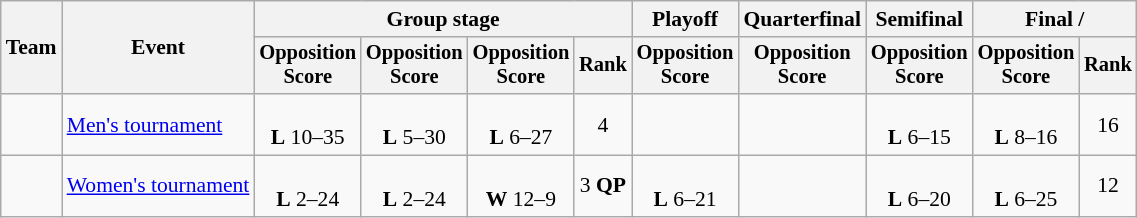<table class="wikitable" style="text-align:center; font-size:90%;">
<tr>
<th rowspan=2>Team</th>
<th rowspan=2>Event</th>
<th colspan=4>Group stage</th>
<th>Playoff</th>
<th>Quarterfinal</th>
<th>Semifinal</th>
<th colspan=2>Final / </th>
</tr>
<tr style=font-size:95%>
<th>Opposition<br>Score</th>
<th>Opposition<br>Score</th>
<th>Opposition<br>Score</th>
<th>Rank</th>
<th>Opposition<br>Score</th>
<th>Opposition<br>Score</th>
<th>Opposition<br>Score</th>
<th>Opposition<br>Score</th>
<th>Rank</th>
</tr>
<tr>
<td align=left></td>
<td align=left><a href='#'>Men's tournament</a></td>
<td><br><strong>L</strong> 10–35</td>
<td><br><strong>L</strong> 5–30</td>
<td><br><strong>L</strong> 6–27</td>
<td>4</td>
<td></td>
<td></td>
<td><br><strong>L</strong> 6–15</td>
<td><br><strong>L</strong> 8–16</td>
<td>16</td>
</tr>
<tr>
<td align=left></td>
<td align=left><a href='#'>Women's tournament</a></td>
<td><br><strong>L</strong> 2–24</td>
<td><br><strong>L</strong> 2–24</td>
<td><br><strong>W</strong> 12–9</td>
<td>3 <strong>QP</strong></td>
<td><br><strong>L</strong> 6–21</td>
<td></td>
<td><br><strong>L</strong> 6–20</td>
<td><br><strong>L</strong> 6–25</td>
<td>12</td>
</tr>
</table>
